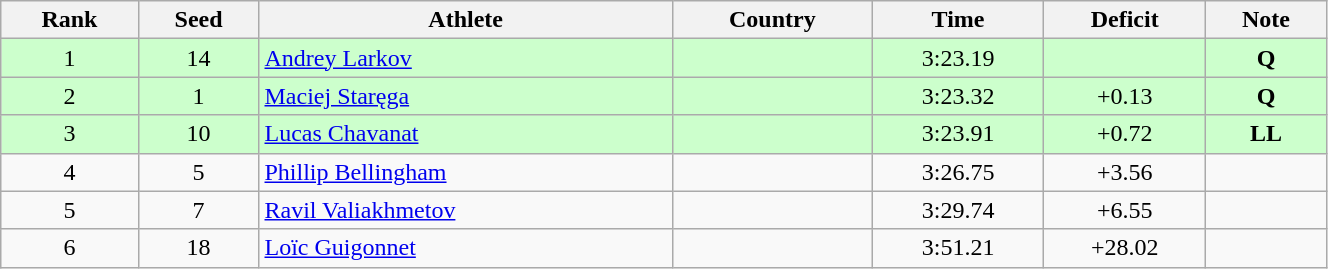<table class="wikitable sortable" style="text-align:center" width=70%>
<tr>
<th>Rank</th>
<th>Seed</th>
<th>Athlete</th>
<th>Country</th>
<th>Time</th>
<th>Deficit</th>
<th>Note</th>
</tr>
<tr bgcolor=ccffcc>
<td>1</td>
<td>14</td>
<td align=left><a href='#'>Andrey Larkov</a></td>
<td align=left></td>
<td>3:23.19</td>
<td></td>
<td><strong>Q</strong></td>
</tr>
<tr bgcolor=ccffcc>
<td>2</td>
<td>1</td>
<td align=left><a href='#'>Maciej Staręga</a></td>
<td align=left></td>
<td>3:23.32</td>
<td>+0.13</td>
<td><strong>Q</strong></td>
</tr>
<tr bgcolor=ccffcc>
<td>3</td>
<td>10</td>
<td align=left><a href='#'>Lucas Chavanat</a></td>
<td align=left></td>
<td>3:23.91</td>
<td>+0.72</td>
<td><strong>LL</strong></td>
</tr>
<tr>
<td>4</td>
<td>5</td>
<td align=left><a href='#'>Phillip Bellingham</a></td>
<td align=left></td>
<td>3:26.75</td>
<td>+3.56</td>
<td></td>
</tr>
<tr>
<td>5</td>
<td>7</td>
<td align=left><a href='#'>Ravil Valiakhmetov</a></td>
<td align=left></td>
<td>3:29.74</td>
<td>+6.55</td>
<td></td>
</tr>
<tr>
<td>6</td>
<td>18</td>
<td align=left><a href='#'>Loïc Guigonnet</a></td>
<td align=left></td>
<td>3:51.21</td>
<td>+28.02</td>
<td></td>
</tr>
</table>
